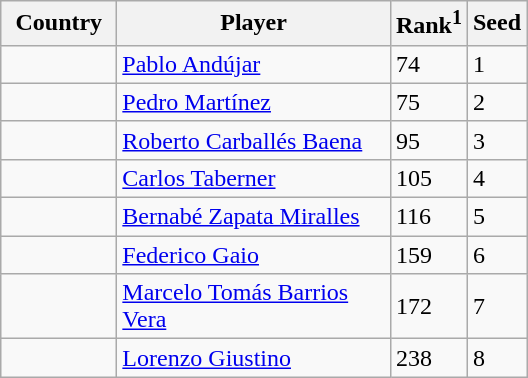<table class="sortable wikitable">
<tr>
<th width="70">Country</th>
<th width="175">Player</th>
<th>Rank<sup>1</sup></th>
<th>Seed</th>
</tr>
<tr>
<td></td>
<td><a href='#'>Pablo Andújar</a></td>
<td>74</td>
<td>1</td>
</tr>
<tr>
<td></td>
<td><a href='#'>Pedro Martínez</a></td>
<td>75</td>
<td>2</td>
</tr>
<tr>
<td></td>
<td><a href='#'>Roberto Carballés Baena</a></td>
<td>95</td>
<td>3</td>
</tr>
<tr>
<td></td>
<td><a href='#'>Carlos Taberner</a></td>
<td>105</td>
<td>4</td>
</tr>
<tr>
<td></td>
<td><a href='#'>Bernabé Zapata Miralles</a></td>
<td>116</td>
<td>5</td>
</tr>
<tr>
<td></td>
<td><a href='#'>Federico Gaio</a></td>
<td>159</td>
<td>6</td>
</tr>
<tr>
<td></td>
<td><a href='#'>Marcelo Tomás Barrios Vera</a></td>
<td>172</td>
<td>7</td>
</tr>
<tr>
<td></td>
<td><a href='#'>Lorenzo Giustino</a></td>
<td>238</td>
<td>8</td>
</tr>
</table>
